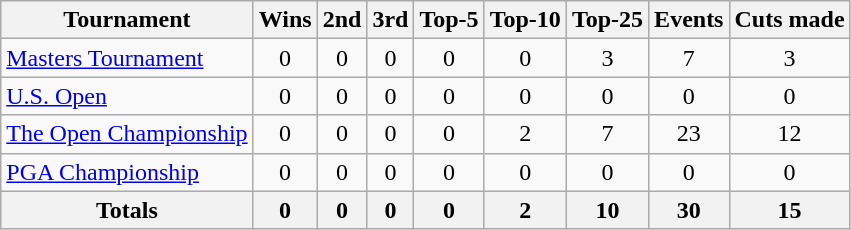<table class=wikitable style=text-align:center>
<tr>
<th>Tournament</th>
<th>Wins</th>
<th>2nd</th>
<th>3rd</th>
<th>Top-5</th>
<th>Top-10</th>
<th>Top-25</th>
<th>Events</th>
<th>Cuts made</th>
</tr>
<tr>
<td align=left><a href='#'>Masters Tournament</a></td>
<td>0</td>
<td>0</td>
<td>0</td>
<td>0</td>
<td>0</td>
<td>3</td>
<td>7</td>
<td>3</td>
</tr>
<tr>
<td align=left><a href='#'>U.S. Open</a></td>
<td>0</td>
<td>0</td>
<td>0</td>
<td>0</td>
<td>0</td>
<td>0</td>
<td>0</td>
<td>0</td>
</tr>
<tr>
<td align=left><a href='#'>The Open Championship</a></td>
<td>0</td>
<td>0</td>
<td>0</td>
<td>0</td>
<td>2</td>
<td>7</td>
<td>23</td>
<td>12</td>
</tr>
<tr>
<td align=left><a href='#'>PGA Championship</a></td>
<td>0</td>
<td>0</td>
<td>0</td>
<td>0</td>
<td>0</td>
<td>0</td>
<td>0</td>
<td>0</td>
</tr>
<tr>
<th>Totals</th>
<th>0</th>
<th>0</th>
<th>0</th>
<th>0</th>
<th>2</th>
<th>10</th>
<th>30</th>
<th>15</th>
</tr>
</table>
